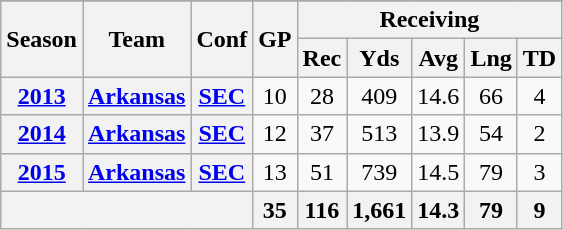<table class="wikitable" style="text-align:center;">
<tr>
</tr>
<tr>
<th rowspan="2">Season</th>
<th rowspan="2">Team</th>
<th rowspan="2">Conf</th>
<th rowspan="2">GP</th>
<th colspan="5">Receiving</th>
</tr>
<tr>
<th>Rec</th>
<th>Yds</th>
<th>Avg</th>
<th>Lng</th>
<th>TD</th>
</tr>
<tr>
<th><a href='#'>2013</a></th>
<th><a href='#'>Arkansas</a></th>
<th><a href='#'>SEC</a></th>
<td>10</td>
<td>28</td>
<td>409</td>
<td>14.6</td>
<td>66</td>
<td>4</td>
</tr>
<tr>
<th><a href='#'>2014</a></th>
<th><a href='#'>Arkansas</a></th>
<th><a href='#'>SEC</a></th>
<td>12</td>
<td>37</td>
<td>513</td>
<td>13.9</td>
<td>54</td>
<td>2</td>
</tr>
<tr>
<th><a href='#'>2015</a></th>
<th><a href='#'>Arkansas</a></th>
<th><a href='#'>SEC</a></th>
<td>13</td>
<td>51</td>
<td>739</td>
<td>14.5</td>
<td>79</td>
<td>3</td>
</tr>
<tr>
<th colspan="3"></th>
<th>35</th>
<th>116</th>
<th>1,661</th>
<th>14.3</th>
<th>79</th>
<th>9</th>
</tr>
</table>
